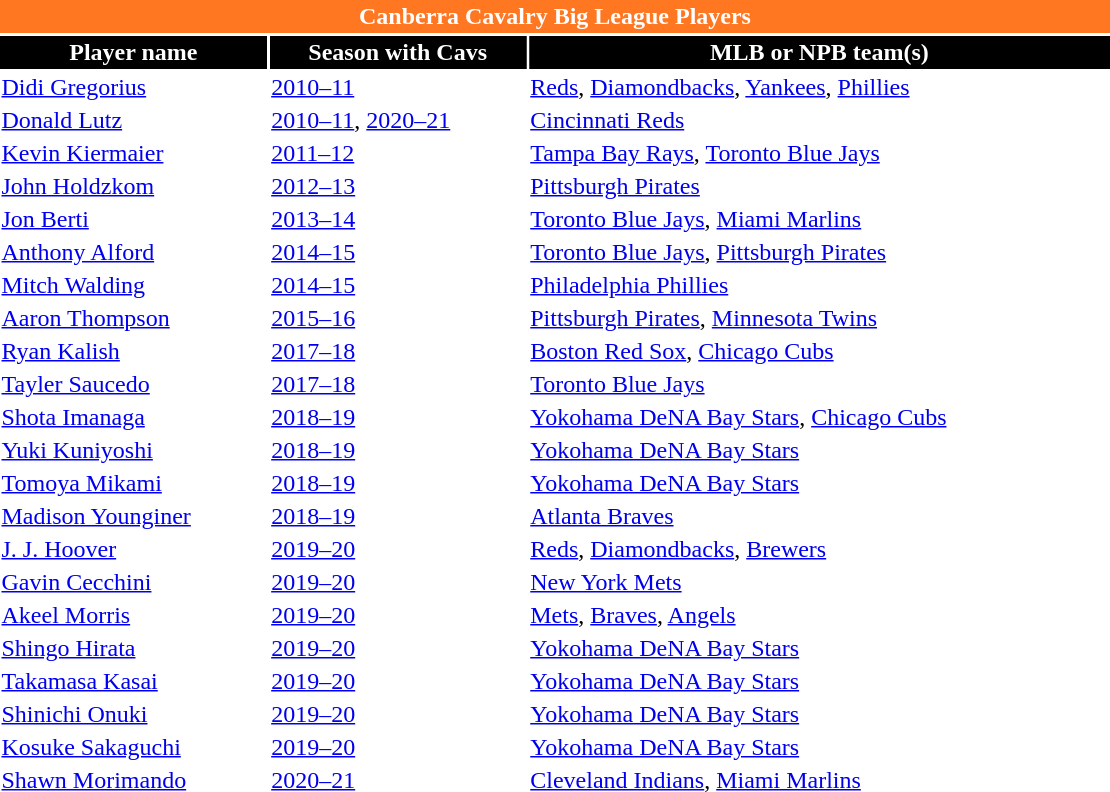<table class="toccolours" style="width:46.5em;text-align: left">
<tr>
<th colspan="11" style="background:#FF7721;color:white;border:#FF7721 1px solid;text-align: center">Canberra Cavalry Big League Players</th>
</tr>
<tr>
<th style="background:#000000;color:white;border:#000000 1px solid;text-align: center">Player name</th>
<th style="background:#000000;color:white;border:#000000 1px solid;text-align: center">Season with Cavs</th>
<th style="background:#000000;color:white;border:#000000 1px solid;text-align: center">MLB or NPB team(s)</th>
</tr>
<tr>
<td> <a href='#'>Didi Gregorius</a></td>
<td><a href='#'>2010–11</a></td>
<td><a href='#'>Reds</a>, <a href='#'>Diamondbacks</a>, <a href='#'>Yankees</a>, <a href='#'>Phillies</a></td>
</tr>
<tr>
<td> <a href='#'>Donald Lutz</a></td>
<td><a href='#'>2010–11</a>, <a href='#'>2020–21</a></td>
<td><a href='#'>Cincinnati Reds</a></td>
</tr>
<tr>
<td> <a href='#'>Kevin Kiermaier</a></td>
<td><a href='#'>2011–12</a></td>
<td><a href='#'>Tampa Bay Rays</a>, <a href='#'>Toronto Blue Jays</a></td>
</tr>
<tr>
<td> <a href='#'>John Holdzkom</a></td>
<td><a href='#'>2012–13</a></td>
<td><a href='#'>Pittsburgh Pirates</a></td>
</tr>
<tr>
<td> <a href='#'>Jon Berti</a></td>
<td><a href='#'>2013–14</a></td>
<td><a href='#'>Toronto Blue Jays</a>, <a href='#'>Miami Marlins</a></td>
</tr>
<tr>
<td> <a href='#'>Anthony Alford</a></td>
<td><a href='#'>2014–15</a></td>
<td><a href='#'>Toronto Blue Jays</a>, <a href='#'>Pittsburgh Pirates</a></td>
</tr>
<tr>
<td> <a href='#'>Mitch Walding</a></td>
<td><a href='#'>2014–15</a></td>
<td><a href='#'>Philadelphia Phillies</a></td>
</tr>
<tr>
<td> <a href='#'>Aaron Thompson</a></td>
<td><a href='#'>2015–16</a></td>
<td><a href='#'>Pittsburgh Pirates</a>, <a href='#'>Minnesota Twins</a></td>
</tr>
<tr>
<td> <a href='#'>Ryan Kalish</a></td>
<td><a href='#'>2017–18</a></td>
<td><a href='#'>Boston Red Sox</a>, <a href='#'>Chicago Cubs</a></td>
</tr>
<tr>
<td> <a href='#'>Tayler Saucedo</a></td>
<td><a href='#'>2017–18</a></td>
<td><a href='#'>Toronto Blue Jays</a></td>
</tr>
<tr>
<td> <a href='#'>Shota Imanaga</a></td>
<td><a href='#'>2018–19</a></td>
<td><a href='#'>Yokohama DeNA Bay Stars</a>, <a href='#'>Chicago Cubs</a></td>
</tr>
<tr>
<td> <a href='#'>Yuki Kuniyoshi</a></td>
<td><a href='#'>2018–19</a></td>
<td><a href='#'>Yokohama DeNA Bay Stars</a></td>
</tr>
<tr>
<td> <a href='#'>Tomoya Mikami</a></td>
<td><a href='#'>2018–19</a></td>
<td><a href='#'>Yokohama DeNA Bay Stars</a></td>
</tr>
<tr>
<td> <a href='#'>Madison Younginer</a></td>
<td><a href='#'>2018–19</a></td>
<td><a href='#'>Atlanta Braves</a></td>
</tr>
<tr>
<td> <a href='#'>J. J. Hoover</a></td>
<td><a href='#'>2019–20</a></td>
<td><a href='#'>Reds</a>, <a href='#'>Diamondbacks</a>, <a href='#'>Brewers</a></td>
</tr>
<tr>
<td> <a href='#'>Gavin Cecchini</a></td>
<td><a href='#'>2019–20</a></td>
<td><a href='#'>New York Mets</a></td>
</tr>
<tr>
<td> <a href='#'>Akeel Morris</a></td>
<td><a href='#'>2019–20</a></td>
<td><a href='#'>Mets</a>, <a href='#'>Braves</a>, <a href='#'>Angels</a></td>
</tr>
<tr>
<td> <a href='#'>Shingo Hirata</a></td>
<td><a href='#'>2019–20</a></td>
<td><a href='#'>Yokohama DeNA Bay Stars</a></td>
</tr>
<tr>
<td> <a href='#'>Takamasa Kasai</a></td>
<td><a href='#'>2019–20</a></td>
<td><a href='#'>Yokohama DeNA Bay Stars</a></td>
</tr>
<tr>
<td> <a href='#'>Shinichi Onuki</a></td>
<td><a href='#'>2019–20</a></td>
<td><a href='#'>Yokohama DeNA Bay Stars</a></td>
</tr>
<tr>
<td> <a href='#'>Kosuke Sakaguchi</a></td>
<td><a href='#'>2019–20</a></td>
<td><a href='#'>Yokohama DeNA Bay Stars</a></td>
</tr>
<tr>
<td> <a href='#'>Shawn Morimando</a></td>
<td><a href='#'>2020–21</a></td>
<td><a href='#'>Cleveland Indians</a>, <a href='#'>Miami Marlins</a></td>
</tr>
<tr>
</tr>
</table>
